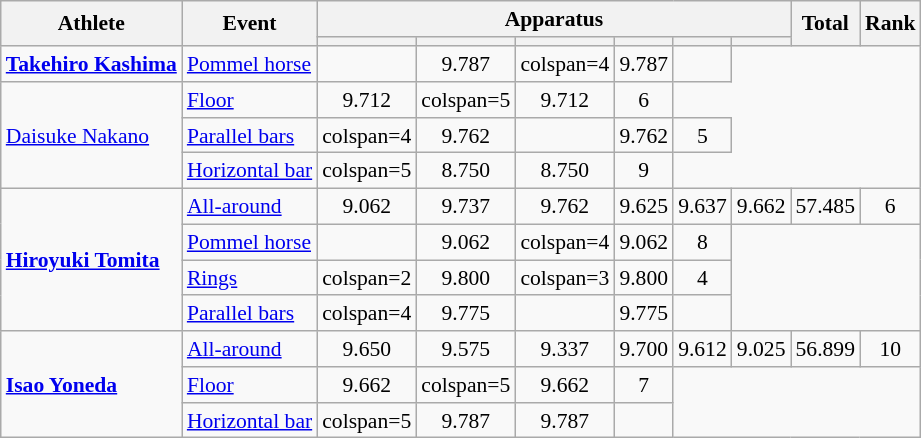<table class="wikitable" style="font-size:90%">
<tr>
<th rowspan=2>Athlete</th>
<th rowspan=2>Event</th>
<th colspan =6>Apparatus</th>
<th rowspan=2>Total</th>
<th rowspan=2>Rank</th>
</tr>
<tr style="font-size:95%">
<th></th>
<th></th>
<th></th>
<th></th>
<th></th>
<th></th>
</tr>
<tr align=center>
<td align=left><strong><a href='#'>Takehiro Kashima</a></strong></td>
<td align=left><a href='#'>Pommel horse</a></td>
<td></td>
<td>9.787</td>
<td>colspan=4 </td>
<td>9.787</td>
<td></td>
</tr>
<tr align=center>
<td align=left rowspan=3><a href='#'>Daisuke Nakano</a></td>
<td align=left><a href='#'>Floor</a></td>
<td>9.712</td>
<td>colspan=5 </td>
<td>9.712</td>
<td>6</td>
</tr>
<tr align=center>
<td align=left><a href='#'>Parallel bars</a></td>
<td>colspan=4 </td>
<td>9.762</td>
<td></td>
<td>9.762</td>
<td>5</td>
</tr>
<tr align=center>
<td align=left><a href='#'>Horizontal bar</a></td>
<td>colspan=5 </td>
<td>8.750</td>
<td>8.750</td>
<td>9</td>
</tr>
<tr align=center>
<td align=left rowspan=4><strong><a href='#'>Hiroyuki Tomita</a></strong></td>
<td align=left><a href='#'>All-around</a></td>
<td>9.062</td>
<td>9.737</td>
<td>9.762</td>
<td>9.625</td>
<td>9.637</td>
<td>9.662</td>
<td>57.485</td>
<td>6</td>
</tr>
<tr align=center>
<td align=left><a href='#'>Pommel horse</a></td>
<td></td>
<td>9.062</td>
<td>colspan=4 </td>
<td>9.062</td>
<td>8</td>
</tr>
<tr align=center>
<td align=left><a href='#'>Rings</a></td>
<td>colspan=2 </td>
<td>9.800</td>
<td>colspan=3 </td>
<td>9.800</td>
<td>4</td>
</tr>
<tr align=center>
<td align=left><a href='#'>Parallel bars</a></td>
<td>colspan=4 </td>
<td>9.775</td>
<td></td>
<td>9.775</td>
<td></td>
</tr>
<tr align=center>
<td align=left rowspan=3><strong><a href='#'>Isao Yoneda</a></strong></td>
<td align=left><a href='#'>All-around</a></td>
<td>9.650</td>
<td>9.575</td>
<td>9.337</td>
<td>9.700</td>
<td>9.612</td>
<td>9.025</td>
<td>56.899</td>
<td>10</td>
</tr>
<tr align=center>
<td align=left><a href='#'>Floor</a></td>
<td>9.662</td>
<td>colspan=5 </td>
<td>9.662</td>
<td>7</td>
</tr>
<tr align=center>
<td align=left><a href='#'>Horizontal bar</a></td>
<td>colspan=5 </td>
<td>9.787</td>
<td>9.787</td>
<td></td>
</tr>
</table>
